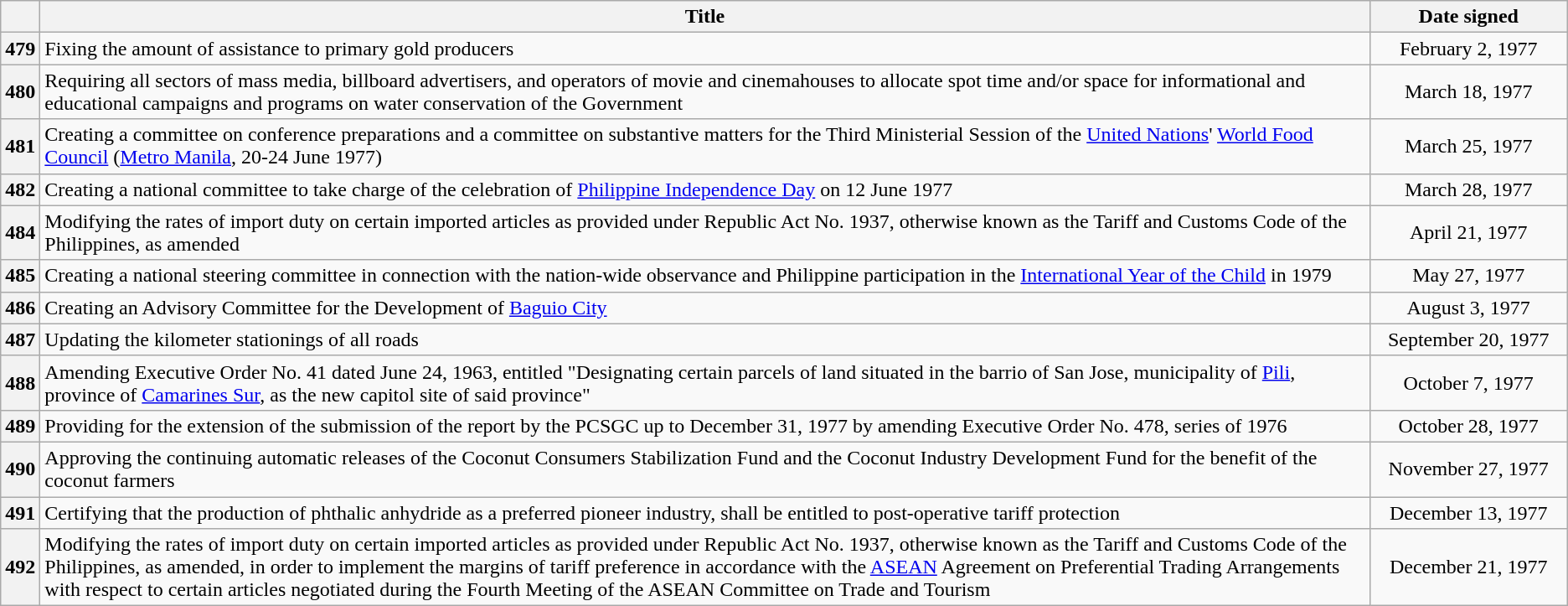<table class="wikitable sortable" style="text-align:center;">
<tr>
<th scope="col"></th>
<th scope="col">Title</th>
<th scope="col" width="150px">Date signed</th>
</tr>
<tr>
<th scope="row">479</th>
<td style="text-align:left;">Fixing the amount of assistance to primary gold producers</td>
<td>February 2, 1977</td>
</tr>
<tr>
<th scope="row">480</th>
<td style="text-align:left;">Requiring all sectors of mass media, billboard advertisers, and operators of movie and cinemahouses to allocate spot time and/or space for informational and educational campaigns and programs on water conservation of the Government</td>
<td>March 18, 1977</td>
</tr>
<tr>
<th scope="row">481</th>
<td style="text-align:left;">Creating a committee on conference preparations and a committee on substantive matters for the Third Ministerial Session of the <a href='#'>United Nations</a>' <a href='#'>World Food Council</a> (<a href='#'>Metro Manila</a>, 20-24 June 1977)</td>
<td>March 25, 1977</td>
</tr>
<tr>
<th scope="row">482</th>
<td style="text-align:left;">Creating a national committee to take charge of the celebration of <a href='#'>Philippine Independence Day</a> on 12 June 1977</td>
<td>March 28, 1977</td>
</tr>
<tr>
<th scope="row">484</th>
<td style="text-align:left;">Modifying the rates of import duty on certain imported articles as provided under Republic Act No. 1937, otherwise known as the Tariff and Customs Code of the Philippines, as amended</td>
<td>April 21, 1977</td>
</tr>
<tr>
<th scope="row">485</th>
<td style="text-align:left;">Creating a national steering committee in connection with the nation-wide observance and Philippine participation in the <a href='#'>International Year of the Child</a> in 1979</td>
<td>May 27, 1977</td>
</tr>
<tr>
<th scope="row">486</th>
<td style="text-align:left;">Creating an Advisory Committee for the Development of <a href='#'>Baguio City</a></td>
<td>August 3, 1977</td>
</tr>
<tr>
<th scope="row">487</th>
<td style="text-align:left;">Updating the kilometer stationings of all roads</td>
<td>September 20, 1977</td>
</tr>
<tr>
<th scope="row">488</th>
<td style="text-align:left;">Amending Executive Order No. 41 dated June 24, 1963, entitled "Designating certain parcels of land situated in the barrio of San Jose, municipality of <a href='#'>Pili</a>, province of <a href='#'>Camarines Sur</a>, as the new capitol site of said province"</td>
<td>October 7, 1977</td>
</tr>
<tr>
<th scope="row">489</th>
<td style="text-align:left;">Providing for the extension of the submission of the report by the PCSGC up to December 31, 1977 by amending Executive Order No. 478, series of 1976</td>
<td>October 28, 1977</td>
</tr>
<tr>
<th scope="row">490</th>
<td style="text-align:left;">Approving the continuing automatic releases of the Coconut Consumers Stabilization Fund and the Coconut Industry Development Fund for the benefit of the coconut farmers</td>
<td>November 27, 1977</td>
</tr>
<tr>
<th scope="row">491</th>
<td style="text-align:left;">Certifying that the production of phthalic anhydride as a preferred pioneer industry, shall be entitled to post-operative tariff protection</td>
<td>December 13, 1977</td>
</tr>
<tr>
<th scope="row">492</th>
<td style="text-align:left;">Modifying the rates of import duty on certain imported articles as provided under Republic Act No. 1937, otherwise known as the Tariff and Customs Code of the Philippines, as amended, in order to implement the margins of tariff preference in accordance with the <a href='#'>ASEAN</a> Agreement on Preferential Trading Arrangements with respect to certain articles negotiated during the Fourth Meeting of the ASEAN Committee on Trade and Tourism</td>
<td>December 21, 1977</td>
</tr>
</table>
